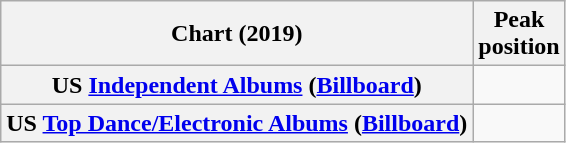<table class="wikitable plainrowheaders">
<tr>
<th>Chart (2019)</th>
<th>Peak<br>position</th>
</tr>
<tr>
<th scope="row">US <a href='#'>Independent Albums</a> (<a href='#'>Billboard</a>)</th>
<td></td>
</tr>
<tr>
<th scope="row">US <a href='#'>Top Dance/Electronic Albums</a> (<a href='#'>Billboard</a>)</th>
<td></td>
</tr>
</table>
